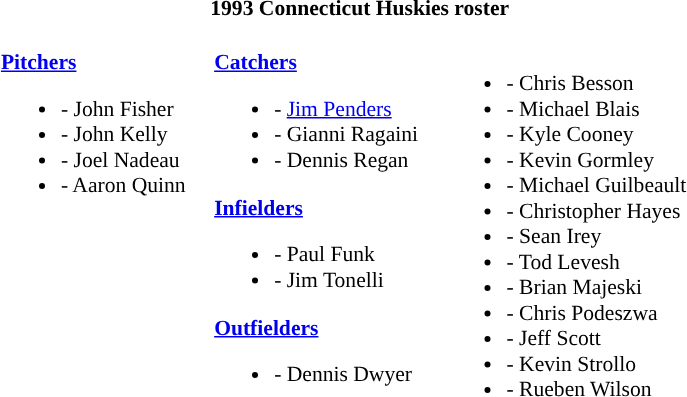<table class="toccolours" style="border-collapse:collapse; font-size:90%;">
<tr>
<th colspan=9>1993 Connecticut Huskies roster</th>
</tr>
<tr>
</tr>
<tr>
<td width="03"> </td>
<td valign="top"><br><strong><a href='#'>Pitchers</a></strong><ul><li>- John Fisher</li><li>- John Kelly</li><li>- Joel Nadeau</li><li>- Aaron Quinn</li></ul></td>
<td width="15"> </td>
<td valign="top"><br><strong><a href='#'>Catchers</a></strong><ul><li>- <a href='#'>Jim Penders</a></li><li>- Gianni Ragaini</li><li>- Dennis Regan</li></ul><strong><a href='#'>Infielders</a></strong><ul><li>- Paul Funk</li><li>- Jim Tonelli</li></ul><strong><a href='#'>Outfielders</a></strong><ul><li>- Dennis Dwyer</li></ul></td>
<td width="15"> </td>
<td valign="top"><br><ul><li>- Chris Besson</li><li>- Michael Blais</li><li>- Kyle Cooney</li><li>- Kevin Gormley</li><li>- Michael Guilbeault</li><li>- Christopher Hayes</li><li>- Sean Irey</li><li>- Tod Levesh</li><li>- Brian Majeski</li><li>- Chris Podeszwa</li><li>- Jeff Scott</li><li>- Kevin Strollo</li><li>- Rueben Wilson</li></ul></td>
<td width="25"> </td>
</tr>
</table>
